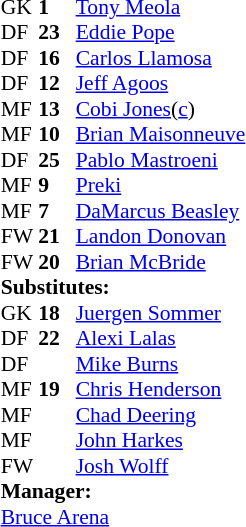<table style="font-size: 90%" cellspacing="0" cellpadding="0" align=center>
<tr>
<td colspan="4"></td>
</tr>
<tr>
<th width=25></th>
<th width=25></th>
</tr>
<tr>
<td>GK</td>
<td><strong>1</strong></td>
<td> <a href='#'>Tony Meola </a></td>
<td></td>
<td></td>
</tr>
<tr>
<td>DF</td>
<td><strong>23</strong></td>
<td> <a href='#'>Eddie Pope </a></td>
<td></td>
<td></td>
</tr>
<tr>
<td>DF</td>
<td><strong>16</strong></td>
<td> <a href='#'>Carlos Llamosa </a></td>
<td></td>
<td></td>
</tr>
<tr>
<td>DF</td>
<td><strong>12</strong></td>
<td> <a href='#'>Jeff Agoos </a></td>
<td></td>
<td></td>
</tr>
<tr>
<td>MF</td>
<td><strong>13</strong></td>
<td> <a href='#'>Cobi Jones</a>(<a href='#'>c</a>)</td>
</tr>
<tr>
<td>MF</td>
<td><strong>10</strong></td>
<td> <a href='#'>Brian Maisonneuve</a></td>
</tr>
<tr>
<td>DF</td>
<td><strong>25</strong></td>
<td> <a href='#'>Pablo Mastroeni</a></td>
</tr>
<tr>
<td>MF</td>
<td><strong>9 </strong></td>
<td> <a href='#'>Preki </a></td>
<td></td>
<td></td>
</tr>
<tr>
<td>MF</td>
<td><strong>7</strong></td>
<td> <a href='#'>DaMarcus Beasley</a></td>
</tr>
<tr>
<td>FW</td>
<td><strong>21</strong></td>
<td> <a href='#'>Landon Donovan</a></td>
</tr>
<tr>
<td>FW</td>
<td><strong>20 </strong></td>
<td> <a href='#'>Brian McBride</a></td>
</tr>
<tr>
<td colspan=3><strong>Substitutes:</strong></td>
</tr>
<tr>
<td>GK</td>
<td><strong>18</strong></td>
<td> <a href='#'>Juergen Sommer</a></td>
<td></td>
<td></td>
</tr>
<tr>
<td>DF</td>
<td><strong>22</strong></td>
<td> <a href='#'>Alexi Lalas</a></td>
<td></td>
<td></td>
</tr>
<tr>
<td>DF</td>
<td><strong> </strong></td>
<td> <a href='#'>Mike Burns</a></td>
<td></td>
<td></td>
</tr>
<tr>
<td>MF</td>
<td><strong>19</strong></td>
<td> <a href='#'>Chris Henderson</a></td>
<td></td>
<td></td>
</tr>
<tr>
<td>MF</td>
<td><strong> </strong></td>
<td> <a href='#'>Chad Deering</a></td>
<td></td>
<td></td>
</tr>
<tr>
<td>MF</td>
<td><strong> </strong></td>
<td> <a href='#'>John Harkes</a></td>
</tr>
<tr>
<td>FW</td>
<td><strong> </strong></td>
<td> <a href='#'>Josh Wolff</a></td>
</tr>
<tr>
<td colspan=3><strong>Manager:</strong></td>
</tr>
<tr>
<td colspan=4> <a href='#'>Bruce Arena</a></td>
</tr>
</table>
